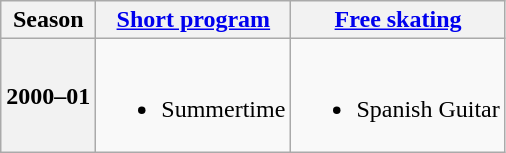<table class=wikitable style=text-align:center>
<tr>
<th>Season</th>
<th><a href='#'>Short program</a></th>
<th><a href='#'>Free skating</a></th>
</tr>
<tr>
<th>2000–01 <br> </th>
<td><br><ul><li>Summertime <br></li></ul></td>
<td><br><ul><li>Spanish Guitar</li></ul></td>
</tr>
</table>
